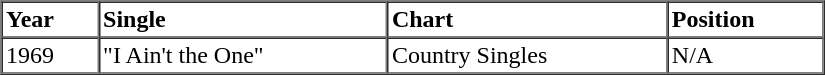<table border=1 cellspacing=0 cellpadding=2 width="550px">
<tr>
<th align="left">Year</th>
<th align="left">Single</th>
<th align="left">Chart</th>
<th align="left">Position</th>
</tr>
<tr>
<td align="left">1969</td>
<td align="left">"I Ain't the One"</td>
<td align="left">Country Singles</td>
<td align="left">N/A</td>
</tr>
<tr>
</tr>
</table>
